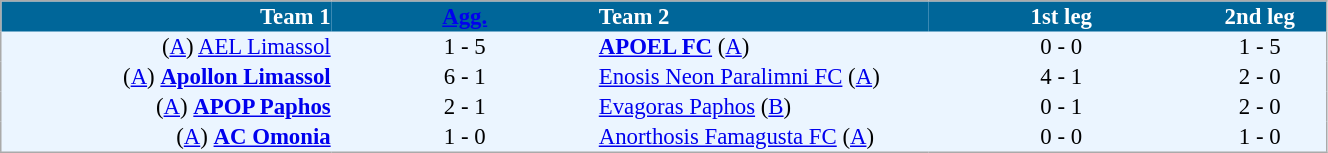<table cellspacing="0" style="background: #EBF5FF; border: 1px #aaa solid; border-collapse: collapse; font-size: 95%;" width=70%>
<tr bgcolor=#006699 style="color:white;">
<th width=25% align="right">Team 1</th>
<th width=20% align="center"><a href='#'>Agg.</a></th>
<th width=25% align="left">Team 2</th>
<th width=20% align="center">1st leg</th>
<th width=20% align="center">2nd leg</th>
</tr>
<tr>
<td align=right>(<a href='#'>A</a>) <a href='#'>AEL Limassol</a></td>
<td align=center>1 - 5</td>
<td align=left><strong><a href='#'>APOEL FC</a></strong> (<a href='#'>A</a>)</td>
<td align=center>0 - 0</td>
<td align=center>1 - 5</td>
</tr>
<tr>
<td align=right>(<a href='#'>A</a>) <strong><a href='#'>Apollon Limassol</a></strong></td>
<td align=center>6 - 1</td>
<td align=left><a href='#'>Enosis Neon Paralimni FC</a> (<a href='#'>A</a>)</td>
<td align=center>4 - 1</td>
<td align=center>2 - 0</td>
</tr>
<tr>
<td align=right>(<a href='#'>A</a>) <strong><a href='#'>APOP Paphos</a></strong></td>
<td align=center>2 - 1</td>
<td align=left><a href='#'>Evagoras Paphos</a> (<a href='#'>B</a>)</td>
<td align=center>0 - 1</td>
<td align=center>2 - 0</td>
</tr>
<tr>
<td align=right>(<a href='#'>A</a>) <strong><a href='#'>AC Omonia</a></strong></td>
<td align=center>1 - 0</td>
<td align=left><a href='#'>Anorthosis Famagusta FC</a> (<a href='#'>A</a>)</td>
<td align=center>0 - 0</td>
<td align=center>1 - 0</td>
</tr>
<tr>
</tr>
</table>
